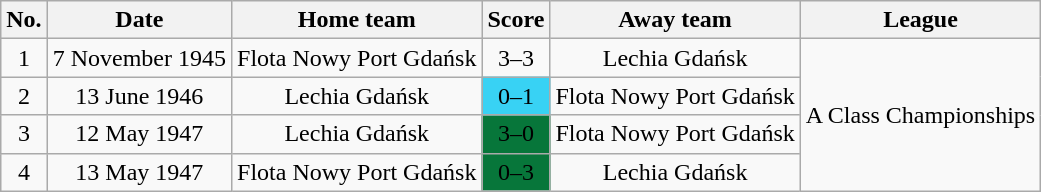<table class="wikitable" style="text-align: center">
<tr>
<th>No.</th>
<th>Date</th>
<th>Home team</th>
<th>Score</th>
<th>Away team</th>
<th>League</th>
</tr>
<tr>
<td>1</td>
<td>7 November 1945</td>
<td>Flota Nowy Port Gdańsk</td>
<td>3–3</td>
<td>Lechia Gdańsk</td>
<td rowspan=4>A Class Championships</td>
</tr>
<tr>
<td>2</td>
<td>13 June 1946</td>
<td>Lechia Gdańsk</td>
<td bgcolor=38D2F4><span>0–1</span></td>
<td>Flota Nowy Port Gdańsk</td>
</tr>
<tr>
<td>3</td>
<td>12 May 1947</td>
<td>Lechia Gdańsk</td>
<td bgcolor=#07763a><span>3–0</span></td>
<td>Flota Nowy Port Gdańsk</td>
</tr>
<tr>
<td>4</td>
<td>13 May 1947</td>
<td>Flota Nowy Port Gdańsk</td>
<td bgcolor=#07763a><span>0–3</span></td>
<td>Lechia Gdańsk</td>
</tr>
</table>
